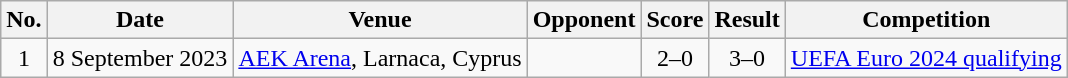<table class="wikitable">
<tr>
<th scope="col">No.</th>
<th scope="col">Date</th>
<th scope="col">Venue</th>
<th scope="col">Opponent</th>
<th scope="col">Score</th>
<th scope="col">Result</th>
<th scope="col">Competition</th>
</tr>
<tr>
<td align="center">1</td>
<td>8 September 2023</td>
<td><a href='#'>AEK Arena</a>, Larnaca, Cyprus</td>
<td></td>
<td align="center">2–0</td>
<td align="center">3–0</td>
<td><a href='#'>UEFA Euro 2024 qualifying</a></td>
</tr>
</table>
